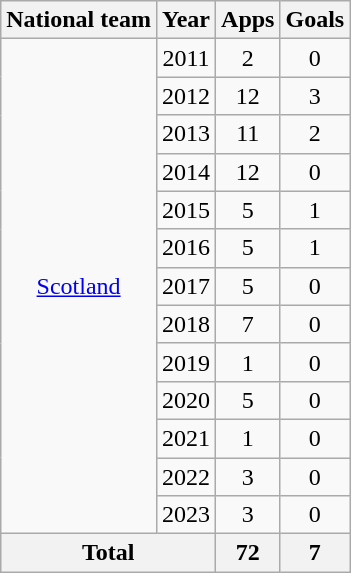<table class="wikitable" style="text-align:center">
<tr>
<th>National team</th>
<th>Year</th>
<th>Apps</th>
<th>Goals</th>
</tr>
<tr>
<td rowspan="13"><a href='#'>Scotland</a></td>
<td>2011</td>
<td>2</td>
<td>0</td>
</tr>
<tr>
<td>2012</td>
<td>12</td>
<td>3</td>
</tr>
<tr>
<td>2013</td>
<td>11</td>
<td>2</td>
</tr>
<tr>
<td>2014</td>
<td>12</td>
<td>0</td>
</tr>
<tr>
<td>2015</td>
<td>5</td>
<td>1</td>
</tr>
<tr>
<td>2016</td>
<td>5</td>
<td>1</td>
</tr>
<tr>
<td>2017</td>
<td>5</td>
<td>0</td>
</tr>
<tr>
<td>2018</td>
<td>7</td>
<td>0</td>
</tr>
<tr>
<td>2019</td>
<td>1</td>
<td>0</td>
</tr>
<tr>
<td>2020</td>
<td>5</td>
<td>0</td>
</tr>
<tr>
<td>2021</td>
<td>1</td>
<td>0</td>
</tr>
<tr>
<td>2022</td>
<td>3</td>
<td>0</td>
</tr>
<tr>
<td>2023</td>
<td>3</td>
<td>0</td>
</tr>
<tr>
<th colspan="2">Total</th>
<th>72</th>
<th>7</th>
</tr>
</table>
